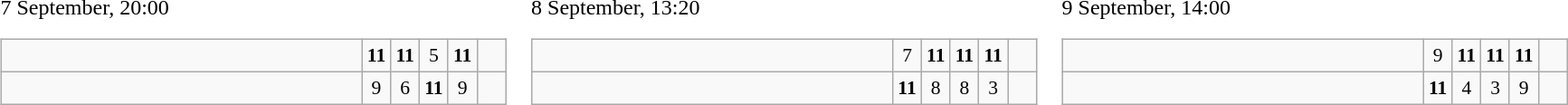<table>
<tr>
<td>7 September, 20:00<br><table class="wikitable" style="text-align:center; font-size:90%;">
<tr>
<td style="width:18em; text-align:left;"><strong></strong></td>
<td style="width:1em"><strong>11</strong></td>
<td style="width:1em"><strong>11</strong></td>
<td style="width:1em">5</td>
<td style="width:1em"><strong>11</strong></td>
<td style="width:1em"></td>
</tr>
<tr>
<td style="text-align:left;"></td>
<td>9</td>
<td>6</td>
<td><strong>11</strong></td>
<td>9</td>
<td></td>
</tr>
</table>
</td>
<td>8 September, 13:20<br><table class="wikitable" style="text-align:center; font-size:90%;">
<tr>
<td style="width:18em; text-align:left;"><strong></strong></td>
<td style="width:1em">7</td>
<td style="width:1em"><strong>11</strong></td>
<td style="width:1em"><strong>11</strong></td>
<td style="width:1em"><strong>11</strong></td>
<td style="width:1em"></td>
</tr>
<tr>
<td style="text-align:left;"></td>
<td><strong>11</strong></td>
<td>8</td>
<td>8</td>
<td>3</td>
<td></td>
</tr>
</table>
</td>
<td>9 September, 14:00<br><table class="wikitable" style="text-align:center; font-size:90%;">
<tr>
<td style="width:18em; text-align:left;"><strong></strong></td>
<td style="width:1em">9</td>
<td style="width:1em"><strong>11</strong></td>
<td style="width:1em"><strong>11</strong></td>
<td style="width:1em"><strong>11</strong></td>
<td style="width:1em"></td>
</tr>
<tr>
<td style="text-align:left;"></td>
<td><strong>11</strong></td>
<td>4</td>
<td>3</td>
<td>9</td>
<td></td>
</tr>
</table>
</td>
</tr>
</table>
